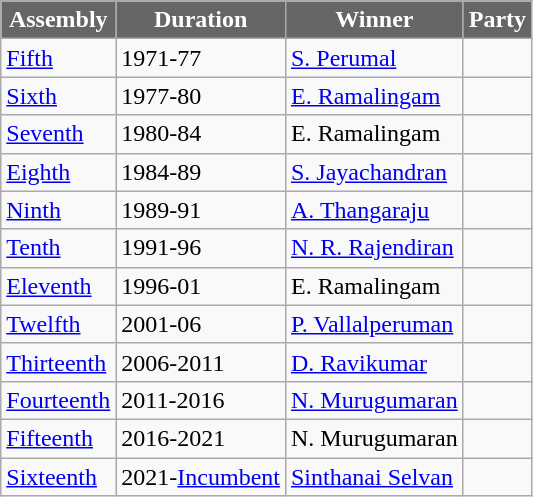<table class="wikitable sortable">
<tr>
<th style="background-color:#666666; color:white">Assembly</th>
<th style="background-color:#666666; color:white">Duration</th>
<th style="background-color:#666666; color:white">Winner</th>
<th style="background-color:#666666; color:white" colspan="2">Party</th>
</tr>
<tr>
<td><a href='#'>Fifth</a></td>
<td>1971-77</td>
<td><a href='#'>S. Perumal</a></td>
<td></td>
</tr>
<tr>
<td><a href='#'>Sixth</a></td>
<td>1977-80</td>
<td><a href='#'>E. Ramalingam</a></td>
<td></td>
</tr>
<tr>
<td><a href='#'>Seventh</a></td>
<td>1980-84</td>
<td>E. Ramalingam</td>
<td></td>
</tr>
<tr>
<td><a href='#'>Eighth</a></td>
<td>1984-89</td>
<td><a href='#'>S. Jayachandran</a></td>
<td></td>
</tr>
<tr>
<td><a href='#'>Ninth</a></td>
<td>1989-91</td>
<td><a href='#'>A. Thangaraju</a></td>
<td></td>
</tr>
<tr>
<td><a href='#'>Tenth</a></td>
<td>1991-96</td>
<td><a href='#'>N. R. Rajendiran</a></td>
<td></td>
</tr>
<tr>
<td><a href='#'>Eleventh</a></td>
<td>1996-01</td>
<td>E. Ramalingam</td>
<td></td>
</tr>
<tr>
<td><a href='#'>Twelfth</a></td>
<td>2001-06</td>
<td><a href='#'>P. Vallalperuman</a></td>
<td></td>
</tr>
<tr>
<td><a href='#'>Thirteenth</a></td>
<td>2006-2011</td>
<td><a href='#'>D. Ravikumar</a></td>
<td></td>
</tr>
<tr>
<td><a href='#'>Fourteenth</a></td>
<td>2011-2016</td>
<td><a href='#'>N. Murugumaran</a></td>
<td></td>
</tr>
<tr>
<td><a href='#'>Fifteenth</a></td>
<td>2016-2021</td>
<td>N. Murugumaran</td>
<td></td>
</tr>
<tr>
<td><a href='#'>Sixteenth</a></td>
<td>2021-<a href='#'>Incumbent</a></td>
<td><a href='#'>Sinthanai Selvan</a></td>
<td></td>
</tr>
</table>
